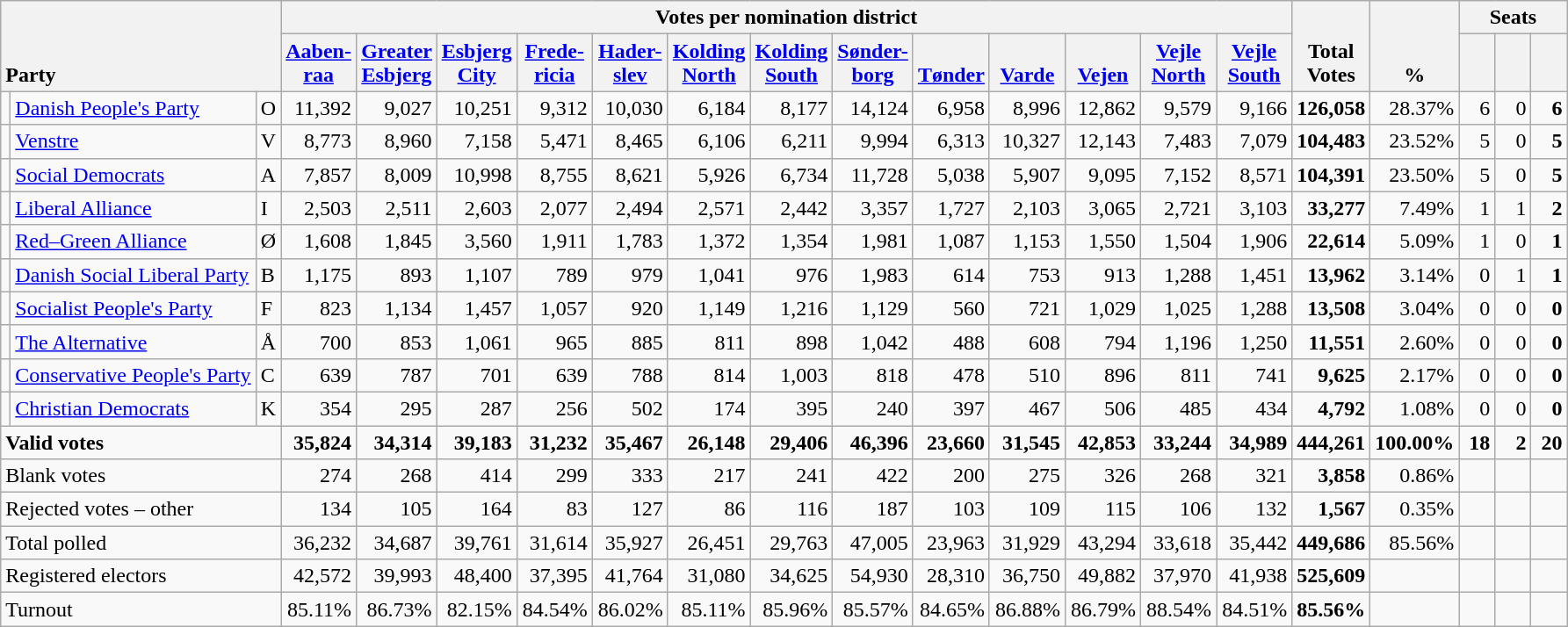<table class="wikitable" border="1" style="text-align:right;">
<tr>
<th style="text-align:left;" valign=bottom rowspan=2 colspan=3>Party</th>
<th colspan=13>Votes per nomination district</th>
<th align=center valign=bottom rowspan=2 width="50">Total Votes</th>
<th align=center valign=bottom rowspan=2 width="50">%</th>
<th colspan=3>Seats</th>
</tr>
<tr>
<th align=center valign=bottom width="50"><a href='#'>Aaben- raa</a></th>
<th align="center" valign="bottom" width="50"><a href='#'>Greater Esbjerg</a></th>
<th align="center" valign="bottom" width="50"><a href='#'>Esbjerg City</a></th>
<th align="center" valign="bottom" width="50"><a href='#'>Frede- ricia</a></th>
<th align="center" valign="bottom" width="50"><a href='#'>Hader- slev</a></th>
<th align="center" valign="bottom" width="50"><a href='#'>Kolding North</a></th>
<th align="center" valign="bottom" width="50"><a href='#'>Kolding South</a></th>
<th align="center" valign="bottom" width="50"><a href='#'>Sønder- borg</a></th>
<th align="center" valign="bottom" width="50"><a href='#'>Tønder</a></th>
<th align="center" valign="bottom" width="50"><a href='#'>Varde</a></th>
<th align="center" valign="bottom" width="50"><a href='#'>Vejen</a></th>
<th align="center" valign="bottom" width="50"><a href='#'>Vejle North</a></th>
<th align="center" valign="bottom" width="50"><a href='#'>Vejle South</a></th>
<th align="center" valign="bottom" width="20"><small></small></th>
<th align=center valign=bottom width="20"><small><a href='#'></a></small></th>
<th align=center valign=bottom width="20"><small></small></th>
</tr>
<tr>
<td></td>
<td align=left><a href='#'>Danish People's Party</a></td>
<td align=left>O</td>
<td>11,392</td>
<td>9,027</td>
<td>10,251</td>
<td>9,312</td>
<td>10,030</td>
<td>6,184</td>
<td>8,177</td>
<td>14,124</td>
<td>6,958</td>
<td>8,996</td>
<td>12,862</td>
<td>9,579</td>
<td>9,166</td>
<td><strong>126,058</strong></td>
<td>28.37%</td>
<td>6</td>
<td>0</td>
<td><strong>6</strong></td>
</tr>
<tr>
<td></td>
<td align=left><a href='#'>Venstre</a></td>
<td align=left>V</td>
<td>8,773</td>
<td>8,960</td>
<td>7,158</td>
<td>5,471</td>
<td>8,465</td>
<td>6,106</td>
<td>6,211</td>
<td>9,994</td>
<td>6,313</td>
<td>10,327</td>
<td>12,143</td>
<td>7,483</td>
<td>7,079</td>
<td><strong>104,483</strong></td>
<td>23.52%</td>
<td>5</td>
<td>0</td>
<td><strong>5</strong></td>
</tr>
<tr>
<td></td>
<td align=left><a href='#'>Social Democrats</a></td>
<td align=left>A</td>
<td>7,857</td>
<td>8,009</td>
<td>10,998</td>
<td>8,755</td>
<td>8,621</td>
<td>5,926</td>
<td>6,734</td>
<td>11,728</td>
<td>5,038</td>
<td>5,907</td>
<td>9,095</td>
<td>7,152</td>
<td>8,571</td>
<td><strong>104,391</strong></td>
<td>23.50%</td>
<td>5</td>
<td>0</td>
<td><strong>5</strong></td>
</tr>
<tr>
<td></td>
<td align=left><a href='#'>Liberal Alliance</a></td>
<td align=left>I</td>
<td>2,503</td>
<td>2,511</td>
<td>2,603</td>
<td>2,077</td>
<td>2,494</td>
<td>2,571</td>
<td>2,442</td>
<td>3,357</td>
<td>1,727</td>
<td>2,103</td>
<td>3,065</td>
<td>2,721</td>
<td>3,103</td>
<td><strong>33,277</strong></td>
<td>7.49%</td>
<td>1</td>
<td>1</td>
<td><strong>2</strong></td>
</tr>
<tr>
<td></td>
<td align=left><a href='#'>Red–Green Alliance</a></td>
<td align=left>Ø</td>
<td>1,608</td>
<td>1,845</td>
<td>3,560</td>
<td>1,911</td>
<td>1,783</td>
<td>1,372</td>
<td>1,354</td>
<td>1,981</td>
<td>1,087</td>
<td>1,153</td>
<td>1,550</td>
<td>1,504</td>
<td>1,906</td>
<td><strong>22,614</strong></td>
<td>5.09%</td>
<td>1</td>
<td>0</td>
<td><strong>1</strong></td>
</tr>
<tr>
<td></td>
<td align=left><a href='#'>Danish Social Liberal Party</a></td>
<td align=left>B</td>
<td>1,175</td>
<td>893</td>
<td>1,107</td>
<td>789</td>
<td>979</td>
<td>1,041</td>
<td>976</td>
<td>1,983</td>
<td>614</td>
<td>753</td>
<td>913</td>
<td>1,288</td>
<td>1,451</td>
<td><strong>13,962</strong></td>
<td>3.14%</td>
<td>0</td>
<td>1</td>
<td><strong>1</strong></td>
</tr>
<tr>
<td></td>
<td align=left><a href='#'>Socialist People's Party</a></td>
<td align=left>F</td>
<td>823</td>
<td>1,134</td>
<td>1,457</td>
<td>1,057</td>
<td>920</td>
<td>1,149</td>
<td>1,216</td>
<td>1,129</td>
<td>560</td>
<td>721</td>
<td>1,029</td>
<td>1,025</td>
<td>1,288</td>
<td><strong>13,508</strong></td>
<td>3.04%</td>
<td>0</td>
<td>0</td>
<td><strong>0</strong></td>
</tr>
<tr>
<td></td>
<td align=left><a href='#'>The Alternative</a></td>
<td align=left>Å</td>
<td>700</td>
<td>853</td>
<td>1,061</td>
<td>965</td>
<td>885</td>
<td>811</td>
<td>898</td>
<td>1,042</td>
<td>488</td>
<td>608</td>
<td>794</td>
<td>1,196</td>
<td>1,250</td>
<td><strong>11,551</strong></td>
<td>2.60%</td>
<td>0</td>
<td>0</td>
<td><strong>0</strong></td>
</tr>
<tr>
<td></td>
<td align=left style="white-space: nowrap;"><a href='#'>Conservative People's Party</a></td>
<td align=left>C</td>
<td>639</td>
<td>787</td>
<td>701</td>
<td>639</td>
<td>788</td>
<td>814</td>
<td>1,003</td>
<td>818</td>
<td>478</td>
<td>510</td>
<td>896</td>
<td>811</td>
<td>741</td>
<td><strong>9,625</strong></td>
<td>2.17%</td>
<td>0</td>
<td>0</td>
<td><strong>0</strong></td>
</tr>
<tr>
<td></td>
<td align=left><a href='#'>Christian Democrats</a></td>
<td align=left>K</td>
<td>354</td>
<td>295</td>
<td>287</td>
<td>256</td>
<td>502</td>
<td>174</td>
<td>395</td>
<td>240</td>
<td>397</td>
<td>467</td>
<td>506</td>
<td>485</td>
<td>434</td>
<td><strong>4,792</strong></td>
<td>1.08%</td>
<td>0</td>
<td>0</td>
<td><strong>0</strong></td>
</tr>
<tr style="font-weight:bold">
<td align=left colspan=3>Valid votes</td>
<td>35,824</td>
<td>34,314</td>
<td>39,183</td>
<td>31,232</td>
<td>35,467</td>
<td>26,148</td>
<td>29,406</td>
<td>46,396</td>
<td>23,660</td>
<td>31,545</td>
<td>42,853</td>
<td>33,244</td>
<td>34,989</td>
<td>444,261</td>
<td>100.00%</td>
<td>18</td>
<td>2</td>
<td>20</td>
</tr>
<tr>
<td align=left colspan=3>Blank votes</td>
<td>274</td>
<td>268</td>
<td>414</td>
<td>299</td>
<td>333</td>
<td>217</td>
<td>241</td>
<td>422</td>
<td>200</td>
<td>275</td>
<td>326</td>
<td>268</td>
<td>321</td>
<td><strong>3,858</strong></td>
<td>0.86%</td>
<td></td>
<td></td>
<td></td>
</tr>
<tr>
<td align=left colspan=3>Rejected votes – other</td>
<td>134</td>
<td>105</td>
<td>164</td>
<td>83</td>
<td>127</td>
<td>86</td>
<td>116</td>
<td>187</td>
<td>103</td>
<td>109</td>
<td>115</td>
<td>106</td>
<td>132</td>
<td><strong>1,567</strong></td>
<td>0.35%</td>
<td></td>
<td></td>
<td></td>
</tr>
<tr>
<td align=left colspan=3>Total polled</td>
<td>36,232</td>
<td>34,687</td>
<td>39,761</td>
<td>31,614</td>
<td>35,927</td>
<td>26,451</td>
<td>29,763</td>
<td>47,005</td>
<td>23,963</td>
<td>31,929</td>
<td>43,294</td>
<td>33,618</td>
<td>35,442</td>
<td><strong>449,686</strong></td>
<td>85.56%</td>
<td></td>
<td></td>
<td></td>
</tr>
<tr>
<td align=left colspan=3>Registered electors</td>
<td>42,572</td>
<td>39,993</td>
<td>48,400</td>
<td>37,395</td>
<td>41,764</td>
<td>31,080</td>
<td>34,625</td>
<td>54,930</td>
<td>28,310</td>
<td>36,750</td>
<td>49,882</td>
<td>37,970</td>
<td>41,938</td>
<td><strong>525,609</strong></td>
<td></td>
<td></td>
<td></td>
<td></td>
</tr>
<tr>
<td align=left colspan=3>Turnout</td>
<td>85.11%</td>
<td>86.73%</td>
<td>82.15%</td>
<td>84.54%</td>
<td>86.02%</td>
<td>85.11%</td>
<td>85.96%</td>
<td>85.57%</td>
<td>84.65%</td>
<td>86.88%</td>
<td>86.79%</td>
<td>88.54%</td>
<td>84.51%</td>
<td><strong>85.56%</strong></td>
<td></td>
<td></td>
<td></td>
<td></td>
</tr>
</table>
